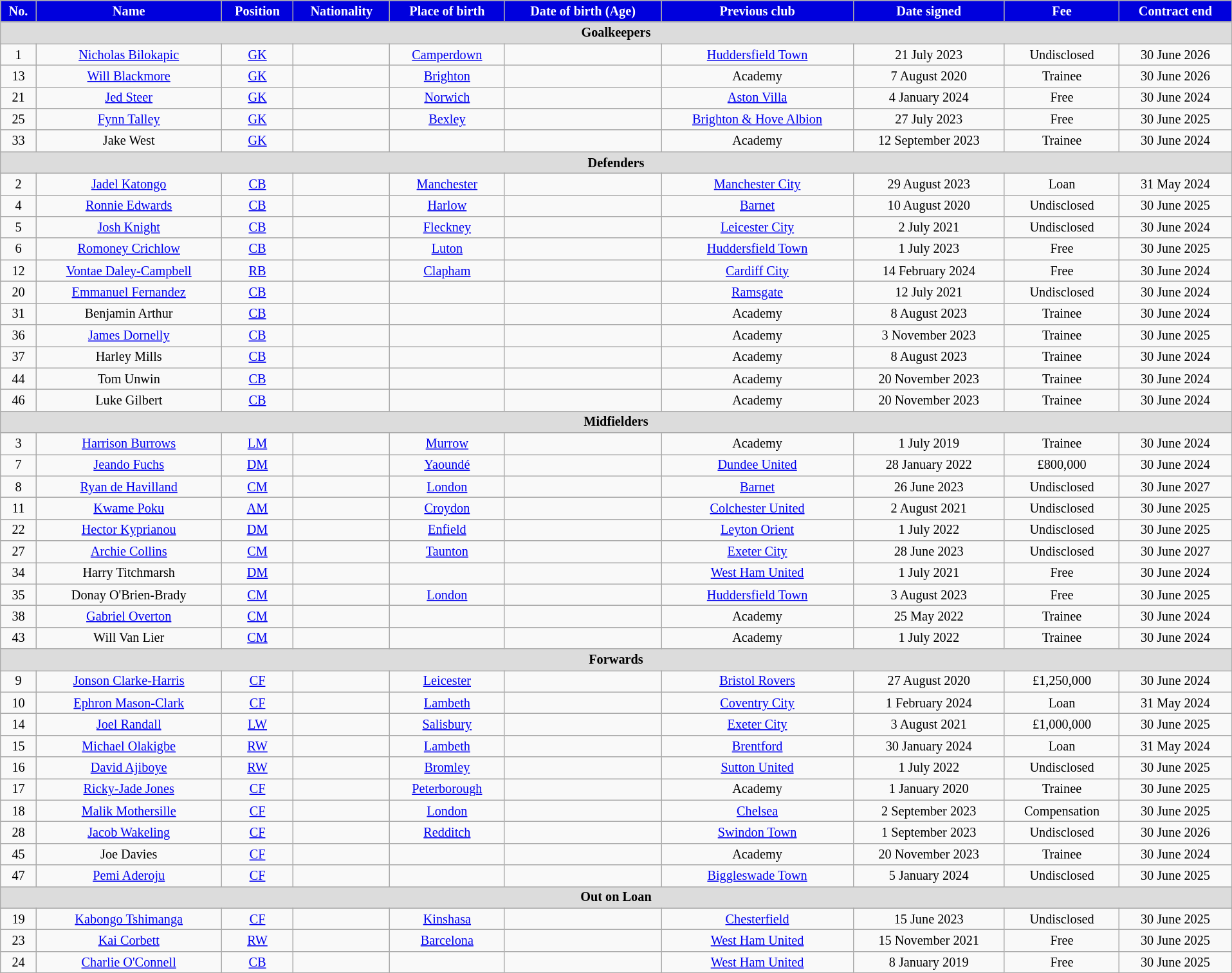<table class="wikitable" style="text-align:center; font-size:84.5%; width:101%;">
<tr>
<th style="color:white; background:#00d; text-align:center;">No.</th>
<th style="color:white; background:#00d; text-align:center;">Name</th>
<th style="color:white; background:#00d; text-align:center;">Position</th>
<th style="color:white; background:#00d; text-align:center;">Nationality</th>
<th style="color:white; background:#00d; text-align:center;">Place of birth</th>
<th style="color:white; background:#00d; text-align:center;">Date of birth (Age)</th>
<th style="color:white; background:#00d; text-align:center;">Previous club</th>
<th style="color:white; background:#00d; text-align:center;">Date signed</th>
<th style="color:white; background:#00d; text-align:center;">Fee</th>
<th style="color:white; background:#00d; text-align:center;">Contract end</th>
</tr>
<tr>
<th colspan="14" style="background:#dcdcdc; tepxt-align:center;">Goalkeepers</th>
</tr>
<tr>
<td>1</td>
<td><a href='#'>Nicholas Bilokapic</a></td>
<td><a href='#'>GK</a></td>
<td> </td>
<td><a href='#'>Camperdown</a></td>
<td></td>
<td><a href='#'>Huddersfield Town</a></td>
<td>21 July 2023</td>
<td>Undisclosed</td>
<td>30 June 2026</td>
</tr>
<tr>
<td>13</td>
<td><a href='#'>Will Blackmore</a></td>
<td><a href='#'>GK</a></td>
<td></td>
<td><a href='#'>Brighton</a></td>
<td></td>
<td>Academy</td>
<td>7 August 2020</td>
<td>Trainee</td>
<td>30 June 2026</td>
</tr>
<tr>
<td>21</td>
<td><a href='#'>Jed Steer</a></td>
<td><a href='#'>GK</a></td>
<td> </td>
<td><a href='#'>Norwich</a></td>
<td></td>
<td><a href='#'>Aston Villa</a></td>
<td>4 January 2024</td>
<td>Free</td>
<td>30 June 2024</td>
</tr>
<tr>
<td>25</td>
<td><a href='#'>Fynn Talley</a></td>
<td><a href='#'>GK</a></td>
<td></td>
<td><a href='#'>Bexley</a></td>
<td></td>
<td><a href='#'>Brighton & Hove Albion</a></td>
<td>27 July 2023</td>
<td>Free</td>
<td>30 June 2025</td>
</tr>
<tr>
<td>33</td>
<td>Jake West</td>
<td><a href='#'>GK</a></td>
<td></td>
<td></td>
<td></td>
<td>Academy</td>
<td>12 September 2023</td>
<td>Trainee</td>
<td>30 June 2024</td>
</tr>
<tr>
<th colspan="14" style="background:#dcdcdc; tepxt-align:center;">Defenders</th>
</tr>
<tr>
<td>2</td>
<td><a href='#'>Jadel Katongo</a></td>
<td><a href='#'>CB</a></td>
<td> </td>
<td><a href='#'>Manchester</a></td>
<td></td>
<td><a href='#'>Manchester City</a></td>
<td>29 August 2023</td>
<td>Loan</td>
<td>31 May 2024</td>
</tr>
<tr>
<td>4</td>
<td><a href='#'>Ronnie Edwards</a></td>
<td><a href='#'>CB</a></td>
<td></td>
<td><a href='#'>Harlow</a></td>
<td></td>
<td><a href='#'>Barnet</a></td>
<td>10 August 2020</td>
<td>Undisclosed</td>
<td>30 June 2025</td>
</tr>
<tr>
<td>5</td>
<td><a href='#'>Josh Knight</a></td>
<td><a href='#'>CB</a></td>
<td></td>
<td><a href='#'>Fleckney</a></td>
<td></td>
<td><a href='#'>Leicester City</a></td>
<td>2 July 2021</td>
<td>Undisclosed</td>
<td>30 June 2024</td>
</tr>
<tr>
<td>6</td>
<td><a href='#'>Romoney Crichlow</a></td>
<td><a href='#'>CB</a></td>
<td></td>
<td><a href='#'>Luton</a></td>
<td></td>
<td><a href='#'>Huddersfield Town</a></td>
<td>1 July 2023</td>
<td>Free</td>
<td>30 June 2025</td>
</tr>
<tr>
<td>12</td>
<td><a href='#'>Vontae Daley-Campbell</a></td>
<td><a href='#'>RB</a></td>
<td> </td>
<td><a href='#'>Clapham</a></td>
<td></td>
<td> <a href='#'>Cardiff City</a></td>
<td>14 February 2024</td>
<td>Free</td>
<td>30 June 2024</td>
</tr>
<tr>
<td>20</td>
<td><a href='#'>Emmanuel Fernandez</a></td>
<td><a href='#'>CB</a></td>
<td> </td>
<td></td>
<td></td>
<td><a href='#'>Ramsgate</a></td>
<td>12 July 2021</td>
<td>Undisclosed</td>
<td>30 June 2024</td>
</tr>
<tr>
<td>31</td>
<td>Benjamin Arthur</td>
<td><a href='#'>CB</a></td>
<td></td>
<td></td>
<td></td>
<td>Academy</td>
<td>8 August 2023</td>
<td>Trainee</td>
<td>30 June 2024</td>
</tr>
<tr>
<td>36</td>
<td><a href='#'>James Dornelly</a></td>
<td><a href='#'>CB</a></td>
<td></td>
<td></td>
<td></td>
<td>Academy</td>
<td>3 November 2023</td>
<td>Trainee</td>
<td>30 June 2025</td>
</tr>
<tr>
<td>37</td>
<td>Harley Mills</td>
<td><a href='#'>CB</a></td>
<td></td>
<td></td>
<td></td>
<td>Academy</td>
<td>8 August 2023</td>
<td>Trainee</td>
<td>30 June 2024</td>
</tr>
<tr>
<td>44</td>
<td>Tom Unwin</td>
<td><a href='#'>CB</a></td>
<td></td>
<td></td>
<td></td>
<td>Academy</td>
<td>20 November 2023</td>
<td>Trainee</td>
<td>30 June 2024</td>
</tr>
<tr>
<td>46</td>
<td>Luke Gilbert</td>
<td><a href='#'>CB</a></td>
<td></td>
<td></td>
<td></td>
<td>Academy</td>
<td>20 November 2023</td>
<td>Trainee</td>
<td>30 June 2024</td>
</tr>
<tr>
<th colspan="14" style="background:#dcdcdc; tepxt-align:center;">Midfielders</th>
</tr>
<tr>
<td>3</td>
<td><a href='#'>Harrison Burrows</a></td>
<td><a href='#'>LM</a></td>
<td></td>
<td><a href='#'>Murrow</a></td>
<td></td>
<td>Academy</td>
<td>1 July 2019</td>
<td>Trainee</td>
<td>30 June 2024</td>
</tr>
<tr>
<td>7</td>
<td><a href='#'>Jeando Fuchs</a></td>
<td><a href='#'>DM</a></td>
<td> </td>
<td><a href='#'>Yaoundé</a></td>
<td></td>
<td> <a href='#'>Dundee United</a></td>
<td>28 January 2022</td>
<td>£800,000</td>
<td>30 June 2024</td>
</tr>
<tr>
<td>8</td>
<td><a href='#'>Ryan de Havilland</a></td>
<td><a href='#'>CM</a></td>
<td></td>
<td><a href='#'>London</a></td>
<td></td>
<td><a href='#'>Barnet</a></td>
<td>26 June 2023</td>
<td>Undisclosed</td>
<td>30 June 2027</td>
</tr>
<tr>
<td>11</td>
<td><a href='#'>Kwame Poku</a></td>
<td><a href='#'>AM</a></td>
<td> </td>
<td><a href='#'>Croydon</a></td>
<td></td>
<td><a href='#'>Colchester United</a></td>
<td>2 August 2021</td>
<td>Undisclosed</td>
<td>30 June 2025</td>
</tr>
<tr>
<td>22</td>
<td><a href='#'>Hector Kyprianou</a></td>
<td><a href='#'>DM</a></td>
<td> </td>
<td><a href='#'>Enfield</a></td>
<td></td>
<td><a href='#'>Leyton Orient</a></td>
<td>1 July 2022</td>
<td>Undisclosed</td>
<td>30 June 2025</td>
</tr>
<tr>
<td>27</td>
<td><a href='#'>Archie Collins</a></td>
<td><a href='#'>CM</a></td>
<td></td>
<td><a href='#'>Taunton</a></td>
<td></td>
<td><a href='#'>Exeter City</a></td>
<td>28 June 2023</td>
<td>Undisclosed</td>
<td>30 June 2027</td>
</tr>
<tr>
<td>34</td>
<td>Harry Titchmarsh</td>
<td><a href='#'>DM</a></td>
<td></td>
<td></td>
<td></td>
<td><a href='#'>West Ham United</a></td>
<td>1 July 2021</td>
<td>Free</td>
<td>30 June 2024</td>
</tr>
<tr>
<td>35</td>
<td>Donay O'Brien-Brady</td>
<td><a href='#'>CM</a></td>
<td></td>
<td><a href='#'>London</a></td>
<td></td>
<td><a href='#'>Huddersfield Town</a></td>
<td>3 August 2023</td>
<td>Free</td>
<td>30 June 2025</td>
</tr>
<tr>
<td>38</td>
<td><a href='#'>Gabriel Overton</a></td>
<td><a href='#'>CM</a></td>
<td></td>
<td></td>
<td></td>
<td>Academy</td>
<td>25 May 2022</td>
<td>Trainee</td>
<td>30 June 2024</td>
</tr>
<tr>
<td>43</td>
<td>Will Van Lier</td>
<td><a href='#'>CM</a></td>
<td></td>
<td></td>
<td></td>
<td>Academy</td>
<td>1 July 2022</td>
<td>Trainee</td>
<td>30 June 2024</td>
</tr>
<tr>
<th colspan="14" style="background:#dcdcdc; tepxt-align:center;">Forwards</th>
</tr>
<tr>
<td>9</td>
<td><a href='#'>Jonson Clarke-Harris</a></td>
<td><a href='#'>CF</a></td>
<td> </td>
<td><a href='#'>Leicester</a></td>
<td></td>
<td><a href='#'>Bristol Rovers</a></td>
<td>27 August 2020</td>
<td>£1,250,000</td>
<td>30 June 2024</td>
</tr>
<tr>
<td>10</td>
<td><a href='#'>Ephron Mason-Clark</a></td>
<td><a href='#'>CF</a></td>
<td></td>
<td><a href='#'>Lambeth</a></td>
<td></td>
<td><a href='#'>Coventry City</a></td>
<td>1 February 2024</td>
<td>Loan</td>
<td>31 May 2024</td>
</tr>
<tr>
<td>14</td>
<td><a href='#'>Joel Randall</a></td>
<td><a href='#'>LW</a></td>
<td></td>
<td><a href='#'>Salisbury</a></td>
<td></td>
<td><a href='#'>Exeter City</a></td>
<td>3 August 2021</td>
<td>£1,000,000</td>
<td>30 June 2025</td>
</tr>
<tr>
<td>15</td>
<td><a href='#'>Michael Olakigbe</a></td>
<td><a href='#'>RW</a></td>
<td> </td>
<td><a href='#'>Lambeth</a></td>
<td></td>
<td><a href='#'>Brentford</a></td>
<td>30 January 2024</td>
<td>Loan</td>
<td>31 May 2024</td>
</tr>
<tr>
<td>16</td>
<td><a href='#'>David Ajiboye</a></td>
<td><a href='#'>RW</a></td>
<td> </td>
<td><a href='#'>Bromley</a></td>
<td></td>
<td><a href='#'>Sutton United</a></td>
<td>1 July 2022</td>
<td>Undisclosed</td>
<td>30 June 2025</td>
</tr>
<tr>
<td>17</td>
<td><a href='#'>Ricky-Jade Jones</a></td>
<td><a href='#'>CF</a></td>
<td></td>
<td><a href='#'>Peterborough</a></td>
<td></td>
<td>Academy</td>
<td>1 January 2020</td>
<td>Trainee</td>
<td>30 June 2025</td>
</tr>
<tr>
<td>18</td>
<td><a href='#'>Malik Mothersille</a></td>
<td><a href='#'>CF</a></td>
<td> </td>
<td><a href='#'>London</a></td>
<td></td>
<td><a href='#'>Chelsea</a></td>
<td>2 September 2023</td>
<td>Compensation</td>
<td>30 June 2025</td>
</tr>
<tr>
<td>28</td>
<td><a href='#'>Jacob Wakeling</a></td>
<td><a href='#'>CF</a></td>
<td></td>
<td><a href='#'>Redditch</a></td>
<td></td>
<td><a href='#'>Swindon Town</a></td>
<td>1 September 2023</td>
<td>Undisclosed</td>
<td>30 June 2026</td>
</tr>
<tr>
<td>45</td>
<td>Joe Davies</td>
<td><a href='#'>CF</a></td>
<td></td>
<td></td>
<td></td>
<td>Academy</td>
<td>20 November 2023</td>
<td>Trainee</td>
<td>30 June 2024</td>
</tr>
<tr>
<td>47</td>
<td><a href='#'>Pemi Aderoju</a></td>
<td><a href='#'>CF</a></td>
<td></td>
<td></td>
<td></td>
<td><a href='#'>Biggleswade Town</a></td>
<td>5 January 2024</td>
<td>Undisclosed</td>
<td>30 June 2025</td>
</tr>
<tr>
<th colspan="14" style="background:#dcdcdc; tepxt-align:center;">Out on Loan</th>
</tr>
<tr>
<td>19</td>
<td><a href='#'>Kabongo Tshimanga</a></td>
<td><a href='#'>CF</a></td>
<td> </td>
<td><a href='#'>Kinshasa</a></td>
<td></td>
<td><a href='#'>Chesterfield</a></td>
<td>15 June 2023</td>
<td>Undisclosed</td>
<td>30 June 2025</td>
</tr>
<tr>
<td>23</td>
<td><a href='#'>Kai Corbett</a></td>
<td><a href='#'>RW</a></td>
<td> </td>
<td><a href='#'>Barcelona</a></td>
<td></td>
<td><a href='#'>West Ham United</a></td>
<td>15 November 2021</td>
<td>Free</td>
<td>30 June 2025</td>
</tr>
<tr>
<td>24</td>
<td><a href='#'>Charlie O'Connell</a></td>
<td><a href='#'>CB</a></td>
<td></td>
<td></td>
<td></td>
<td><a href='#'>West Ham United</a></td>
<td>8 January 2019</td>
<td>Free</td>
<td>30 June 2025</td>
</tr>
</table>
